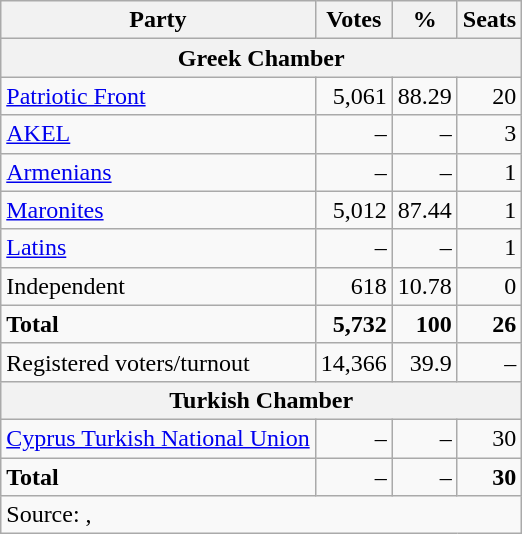<table class=wikitable style=text-align:right>
<tr>
<th>Party</th>
<th>Votes</th>
<th>%</th>
<th>Seats</th>
</tr>
<tr>
<th colspan=4>Greek Chamber</th>
</tr>
<tr>
<td align=left><a href='#'>Patriotic Front</a></td>
<td>5,061</td>
<td>88.29</td>
<td>20</td>
</tr>
<tr>
<td align=left><a href='#'>AKEL</a></td>
<td>–</td>
<td>–</td>
<td>3</td>
</tr>
<tr>
<td align=left><a href='#'>Armenians</a></td>
<td>–</td>
<td>–</td>
<td>1</td>
</tr>
<tr>
<td align=left><a href='#'>Maronites</a></td>
<td>5,012</td>
<td>87.44</td>
<td>1</td>
</tr>
<tr>
<td align=left><a href='#'>Latins</a></td>
<td>–</td>
<td>–</td>
<td>1</td>
</tr>
<tr>
<td align=left>Independent</td>
<td>618</td>
<td>10.78</td>
<td>0</td>
</tr>
<tr>
<td align=left><strong>Total</strong></td>
<td><strong>5,732</strong></td>
<td><strong>100</strong></td>
<td><strong>26</strong></td>
</tr>
<tr>
<td align=left>Registered voters/turnout</td>
<td>14,366</td>
<td>39.9</td>
<td>–</td>
</tr>
<tr>
<th colspan=4>Turkish Chamber</th>
</tr>
<tr>
<td align=left><a href='#'>Cyprus Turkish National Union</a></td>
<td>–</td>
<td>–</td>
<td>30</td>
</tr>
<tr>
<td align=left><strong>Total</strong></td>
<td>–</td>
<td>–</td>
<td><strong>30</strong></td>
</tr>
<tr>
<td align=left colspan=4>Source: , </td>
</tr>
</table>
